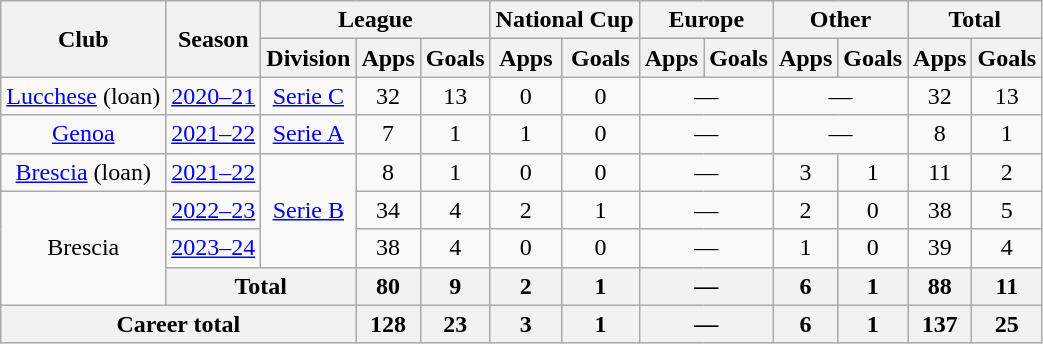<table class="wikitable" style="text-align:center">
<tr>
<th rowspan="2">Club</th>
<th rowspan="2">Season</th>
<th colspan="3">League</th>
<th colspan="2">National Cup</th>
<th colspan="2">Europe</th>
<th colspan="2">Other</th>
<th colspan="2">Total</th>
</tr>
<tr>
<th>Division</th>
<th>Apps</th>
<th>Goals</th>
<th>Apps</th>
<th>Goals</th>
<th>Apps</th>
<th>Goals</th>
<th>Apps</th>
<th>Goals</th>
<th>Apps</th>
<th>Goals</th>
</tr>
<tr>
<td><a href='#'>Lucchese</a> (loan)</td>
<td><a href='#'>2020–21</a></td>
<td><a href='#'>Serie C</a></td>
<td>32</td>
<td>13</td>
<td>0</td>
<td>0</td>
<td colspan="2">—</td>
<td colspan="2">—</td>
<td>32</td>
<td>13</td>
</tr>
<tr>
<td><a href='#'>Genoa</a></td>
<td><a href='#'>2021–22</a></td>
<td><a href='#'>Serie A</a></td>
<td>7</td>
<td>1</td>
<td>1</td>
<td>0</td>
<td colspan="2">—</td>
<td colspan="2">—</td>
<td>8</td>
<td>1</td>
</tr>
<tr>
<td><a href='#'>Brescia</a> (loan)</td>
<td><a href='#'>2021–22</a></td>
<td rowspan="3"><a href='#'>Serie B</a></td>
<td>8</td>
<td>1</td>
<td>0</td>
<td>0</td>
<td colspan="2">—</td>
<td>3</td>
<td>1</td>
<td>11</td>
<td>2</td>
</tr>
<tr>
<td rowspan="3">Brescia</td>
<td><a href='#'>2022–23</a></td>
<td>34</td>
<td>4</td>
<td>2</td>
<td>1</td>
<td colspan="2">—</td>
<td>2</td>
<td>0</td>
<td>38</td>
<td>5</td>
</tr>
<tr>
<td><a href='#'>2023–24</a></td>
<td>38</td>
<td>4</td>
<td>0</td>
<td>0</td>
<td colspan="2">—</td>
<td>1</td>
<td>0</td>
<td>39</td>
<td>4</td>
</tr>
<tr>
<th colspan="2">Total</th>
<th>80</th>
<th>9</th>
<th>2</th>
<th>1</th>
<th colspan="2">—</th>
<th>6</th>
<th>1</th>
<th>88</th>
<th>11</th>
</tr>
<tr>
<th colspan="3">Career total</th>
<th>128</th>
<th>23</th>
<th>3</th>
<th>1</th>
<th colspan="2">—</th>
<th>6</th>
<th>1</th>
<th>137</th>
<th>25</th>
</tr>
</table>
